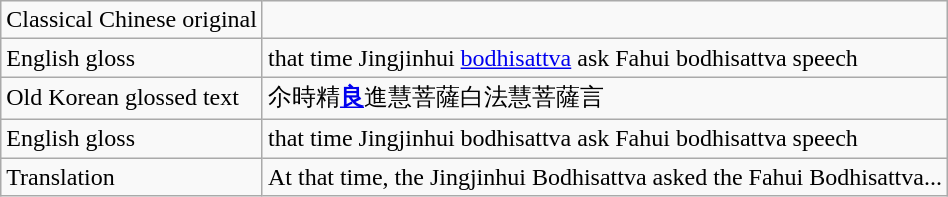<table class="wikitable">
<tr>
<td>Classical Chinese original</td>
<td></td>
</tr>
<tr>
<td>English gloss</td>
<td>that time Jingjinhui <a href='#'>bodhisattva</a> ask Fahui bodhisattva speech</td>
</tr>
<tr>
<td>Old Korean glossed text</td>
<td>尒時精<strong><a href='#'>良</a></strong>進慧菩薩白法慧菩薩言</td>
</tr>
<tr>
<td>English gloss</td>
<td>that time Jingjinhui bodhisattva ask Fahui bodhisattva speech</td>
</tr>
<tr>
<td>Translation</td>
<td>At that time, the Jingjinhui Bodhisattva asked the Fahui Bodhisattva...</td>
</tr>
</table>
